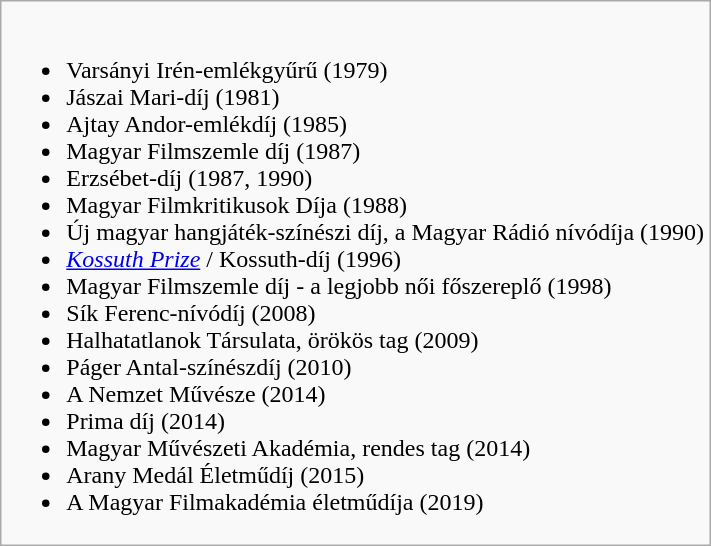<table class="wikitable">
<tr>
<td><br><ul><li>Varsányi Irén-emlékgyűrű (1979)</li><li>Jászai Mari-díj (1981)</li><li>Ajtay Andor-emlékdíj (1985)</li><li>Magyar Filmszemle díj (1987)</li><li>Erzsébet-díj (1987, 1990)</li><li>Magyar Filmkritikusok Díja (1988)</li><li>Új magyar hangjáték-színészi díj, a Magyar Rádió nívódíja (1990)</li><li><em><a href='#'>Kossuth Prize</a></em> / Kossuth-díj (1996)</li><li>Magyar Filmszemle díj - a legjobb női főszereplő (1998)</li><li>Sík Ferenc-nívódíj (2008)</li><li>Halhatatlanok Társulata, örökös tag (2009)</li><li>Páger Antal-színészdíj (2010)</li><li>A Nemzet Művésze (2014)</li><li>Prima díj (2014)</li><li>Magyar Művészeti Akadémia, rendes tag (2014)</li><li>Arany Medál Életműdíj (2015)</li><li>A Magyar Filmakadémia életműdíja (2019)</li></ul></td>
</tr>
</table>
